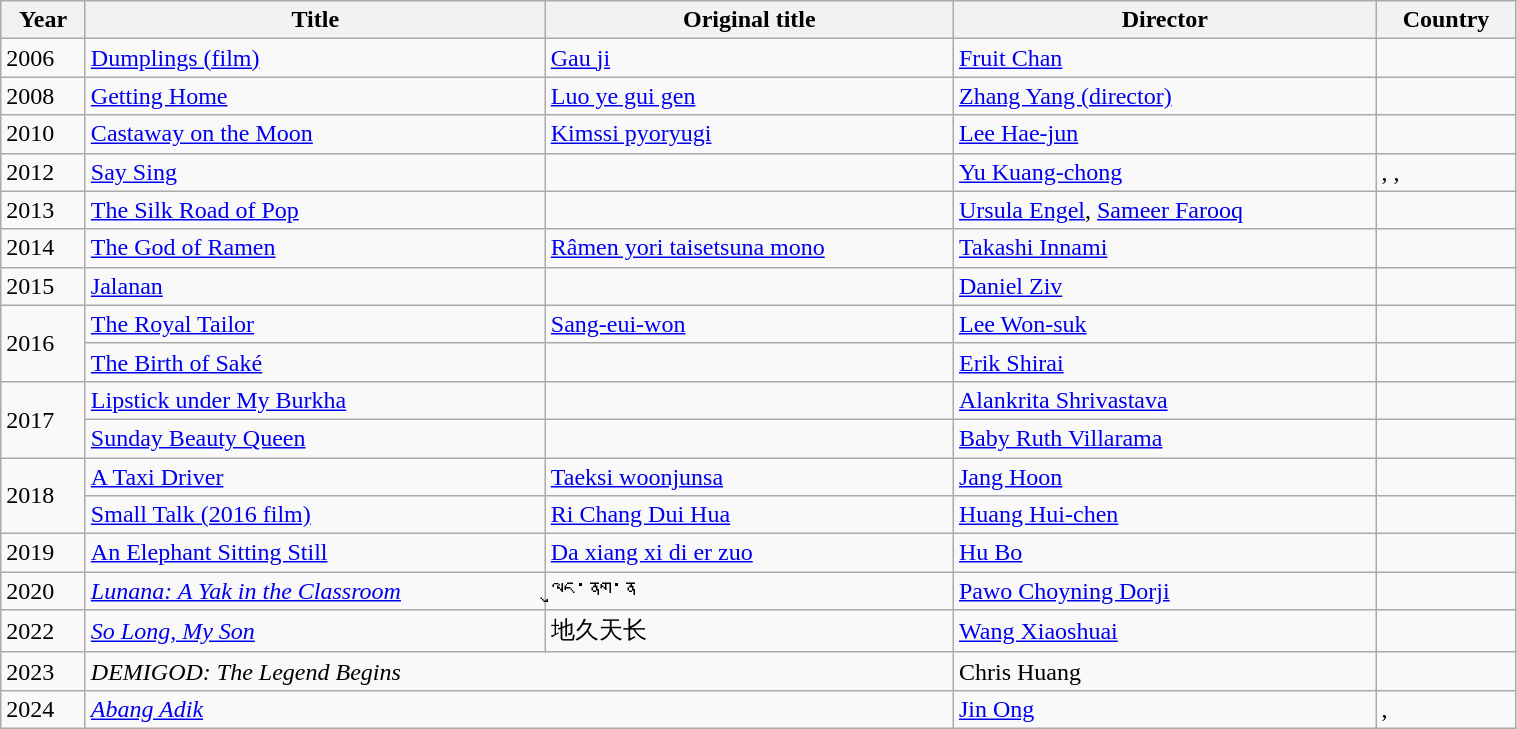<table class="wikitable" width="80%">
<tr>
<th>Year</th>
<th>Title</th>
<th>Original title</th>
<th>Director</th>
<th>Country</th>
</tr>
<tr>
<td>2006</td>
<td><a href='#'>Dumplings (film)</a></td>
<td><a href='#'>Gau ji</a></td>
<td><a href='#'>Fruit Chan</a></td>
<td></td>
</tr>
<tr>
<td>2008</td>
<td><a href='#'>Getting Home</a></td>
<td><a href='#'>Luo ye gui gen</a></td>
<td><a href='#'>Zhang Yang (director)</a></td>
<td></td>
</tr>
<tr>
<td>2010</td>
<td><a href='#'>Castaway on the Moon</a></td>
<td><a href='#'>Kimssi pyoryugi</a></td>
<td><a href='#'>Lee Hae-jun</a></td>
<td></td>
</tr>
<tr>
<td>2012</td>
<td><a href='#'>Say Sing</a></td>
<td></td>
<td><a href='#'>Yu Kuang-chong</a></td>
<td>, , </td>
</tr>
<tr>
<td>2013</td>
<td><a href='#'>The Silk Road of Pop</a></td>
<td></td>
<td><a href='#'>Ursula Engel</a>, <a href='#'>Sameer Farooq</a></td>
<td></td>
</tr>
<tr>
<td>2014</td>
<td><a href='#'>The God of Ramen</a></td>
<td><a href='#'>Râmen yori taisetsuna mono</a></td>
<td><a href='#'>Takashi Innami</a></td>
<td></td>
</tr>
<tr>
<td>2015</td>
<td><a href='#'>Jalanan</a></td>
<td></td>
<td><a href='#'>Daniel Ziv</a></td>
<td></td>
</tr>
<tr>
<td rowspan="2">2016</td>
<td><a href='#'>The Royal Tailor</a></td>
<td><a href='#'>Sang-eui-won</a></td>
<td><a href='#'>Lee Won-suk</a></td>
<td></td>
</tr>
<tr>
<td><a href='#'>The Birth of Saké</a></td>
<td></td>
<td><a href='#'>Erik Shirai</a></td>
<td></td>
</tr>
<tr>
<td rowspan="2">2017</td>
<td><a href='#'>Lipstick under My Burkha</a></td>
<td></td>
<td><a href='#'>Alankrita Shrivastava</a></td>
<td></td>
</tr>
<tr>
<td><a href='#'>Sunday Beauty Queen</a></td>
<td></td>
<td><a href='#'>Baby Ruth Villarama</a></td>
<td></td>
</tr>
<tr>
<td rowspan="2">2018</td>
<td><a href='#'>A Taxi Driver</a></td>
<td><a href='#'>Taeksi woonjunsa</a></td>
<td><a href='#'>Jang Hoon</a></td>
<td></td>
</tr>
<tr>
<td><a href='#'>Small Talk (2016 film)</a></td>
<td><a href='#'>Ri Chang Dui Hua</a></td>
<td><a href='#'>Huang Hui-chen</a></td>
<td></td>
</tr>
<tr>
<td>2019</td>
<td><a href='#'>An Elephant Sitting Still</a></td>
<td><a href='#'>Da xiang xi di er zuo</a></td>
<td><a href='#'>Hu Bo</a></td>
<td></td>
</tr>
<tr>
<td>2020</td>
<td><em><a href='#'>Lunana: A Yak in the Classroom</a></em></td>
<td>ལུང་ནག་ན</td>
<td><a href='#'>Pawo Choyning Dorji</a></td>
<td></td>
</tr>
<tr>
<td>2022</td>
<td><em><a href='#'>So Long, My Son</a></em></td>
<td>地久天长</td>
<td><a href='#'>Wang Xiaoshuai</a></td>
<td></td>
</tr>
<tr>
<td>2023</td>
<td colspan="2"><em>DEMIGOD: The Legend Begins</em></td>
<td>Chris Huang</td>
<td></td>
</tr>
<tr>
<td>2024</td>
<td colspan="2"><em><a href='#'>Abang Adik</a></em></td>
<td><a href='#'>Jin Ong</a></td>
<td>, </td>
</tr>
</table>
